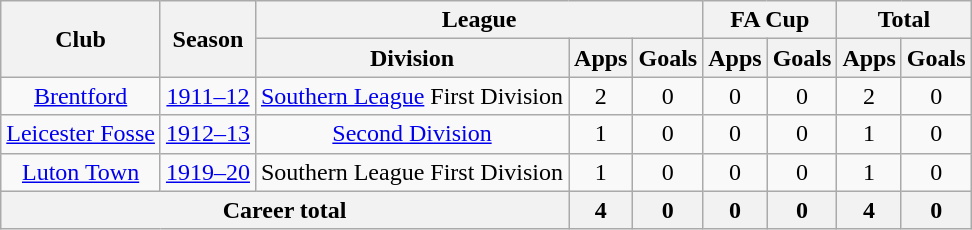<table class="wikitable" style="text-align: center;">
<tr>
<th rowspan="2">Club</th>
<th rowspan="2">Season</th>
<th colspan="3">League</th>
<th colspan="2">FA Cup</th>
<th colspan="2">Total</th>
</tr>
<tr>
<th>Division</th>
<th>Apps</th>
<th>Goals</th>
<th>Apps</th>
<th>Goals</th>
<th>Apps</th>
<th>Goals</th>
</tr>
<tr>
<td><a href='#'>Brentford</a></td>
<td><a href='#'>1911–12</a></td>
<td><a href='#'>Southern League</a> First Division</td>
<td>2</td>
<td>0</td>
<td>0</td>
<td>0</td>
<td>2</td>
<td>0</td>
</tr>
<tr>
<td><a href='#'>Leicester Fosse</a></td>
<td><a href='#'>1912–13</a></td>
<td><a href='#'>Second Division</a></td>
<td>1</td>
<td>0</td>
<td>0</td>
<td>0</td>
<td>1</td>
<td>0</td>
</tr>
<tr>
<td><a href='#'>Luton Town</a></td>
<td><a href='#'>1919–20</a></td>
<td>Southern League First Division</td>
<td>1</td>
<td>0</td>
<td>0</td>
<td>0</td>
<td>1</td>
<td>0</td>
</tr>
<tr>
<th colspan="3">Career total</th>
<th>4</th>
<th>0</th>
<th>0</th>
<th>0</th>
<th>4</th>
<th>0</th>
</tr>
</table>
